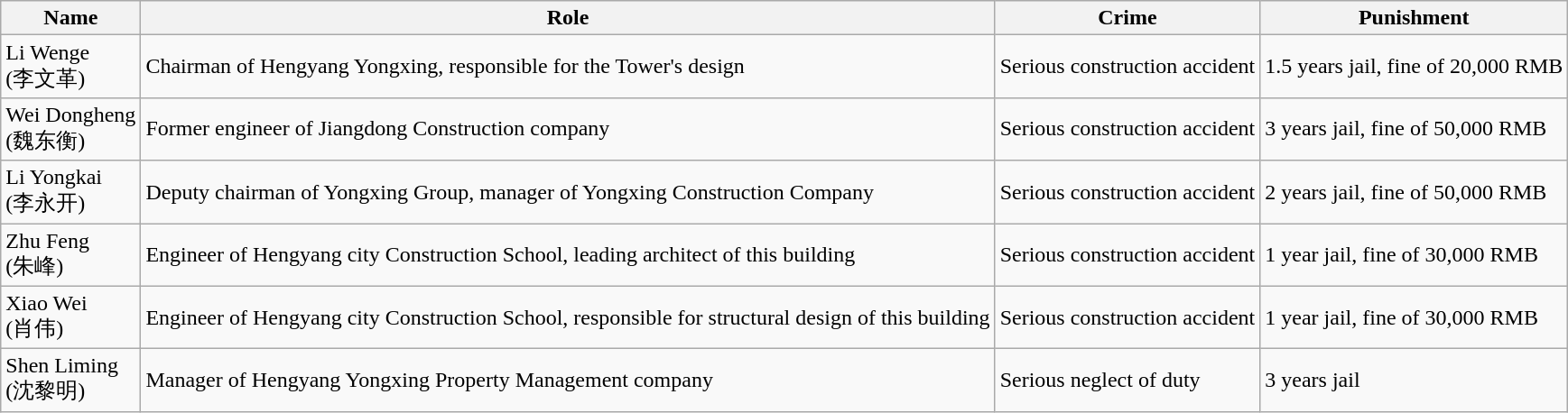<table class="wikitable">
<tr>
<th>Name</th>
<th>Role</th>
<th>Crime</th>
<th>Punishment</th>
</tr>
<tr>
<td>Li Wenge<br>(李文革)</td>
<td>Chairman of Hengyang Yongxing, responsible for the Tower's design</td>
<td>Serious construction accident</td>
<td>1.5 years jail, fine of 20,000 RMB</td>
</tr>
<tr>
<td>Wei Dongheng<br>(魏东衡)</td>
<td>Former engineer of Jiangdong Construction company</td>
<td>Serious construction accident</td>
<td>3 years jail, fine of 50,000 RMB</td>
</tr>
<tr>
<td>Li Yongkai<br>(李永开)</td>
<td>Deputy chairman of Yongxing Group, manager of Yongxing Construction Company</td>
<td>Serious construction accident</td>
<td>2 years jail, fine of 50,000 RMB</td>
</tr>
<tr>
<td>Zhu Feng<br>(朱峰)</td>
<td>Engineer of Hengyang city Construction School, leading architect of this building</td>
<td>Serious construction accident</td>
<td>1 year jail, fine of 30,000 RMB</td>
</tr>
<tr>
<td>Xiao Wei<br>(肖伟)</td>
<td>Engineer of Hengyang city Construction School, responsible for structural design of this building</td>
<td>Serious construction accident</td>
<td>1 year jail, fine of 30,000 RMB</td>
</tr>
<tr>
<td>Shen Liming<br>(沈黎明)</td>
<td>Manager of Hengyang Yongxing Property Management company</td>
<td>Serious neglect of duty</td>
<td>3 years jail</td>
</tr>
</table>
